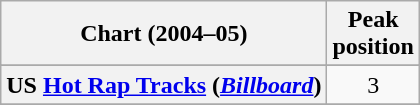<table class="wikitable sortable plainrowheaders" style="text-align:center">
<tr>
<th scope="col">Chart (2004–05)</th>
<th scope="col">Peak<br> position</th>
</tr>
<tr>
</tr>
<tr>
</tr>
<tr>
</tr>
<tr>
</tr>
<tr>
</tr>
<tr>
</tr>
<tr>
</tr>
<tr>
</tr>
<tr>
<th scope="row">US <a href='#'>Hot Rap Tracks</a> (<em><a href='#'>Billboard</a></em>)</th>
<td style="text-align:center;">3</td>
</tr>
<tr>
</tr>
</table>
